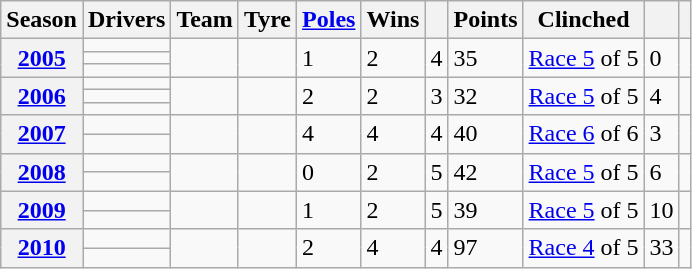<table class="wikitable sortable plainrowheaders"; text-align:center;">
<tr>
<th scope=col>Season</th>
<th scope=col>Drivers</th>
<th scope=col>Team</th>
<th scope=col>Tyre</th>
<th scope=col><a href='#'>Poles</a></th>
<th scope=col>Wins</th>
<th scope=col></th>
<th scope=col>Points</th>
<th scope=col>Clinched</th>
<th scope=col></th>
<th scope=col class=unsortable></th>
</tr>
<tr>
<th scope=row style="text-align: center;" rowspan=3><a href='#'>2005</a></th>
<td></td>
<td rowspan=3></td>
<td rowspan=3></td>
<td rowspan=3>1</td>
<td rowspan=3>2</td>
<td rowspan=3>4</td>
<td rowspan=3>35</td>
<td rowspan=3><a href='#'>Race 5</a> of 5</td>
<td rowspan=3>0</td>
<td rowspan=3 style="text-align:center;"></td>
</tr>
<tr>
<td></td>
</tr>
<tr>
<td></td>
</tr>
<tr>
<th scope=row style="text-align: center;" rowspan=3><a href='#'>2006</a></th>
<td></td>
<td rowspan=3></td>
<td rowspan=3></td>
<td rowspan=3>2</td>
<td rowspan=3>2</td>
<td rowspan=3>3</td>
<td rowspan=3>32</td>
<td rowspan=3><a href='#'>Race 5</a> of 5</td>
<td rowspan=3>4</td>
<td rowspan=3 style="text-align:center;"></td>
</tr>
<tr>
<td></td>
</tr>
<tr>
<td></td>
</tr>
<tr>
<th scope=row style="text-align: center;" rowspan=2><a href='#'>2007</a></th>
<td></td>
<td rowspan=2></td>
<td rowspan=2></td>
<td rowspan=2>4</td>
<td rowspan=2>4</td>
<td rowspan=2>4</td>
<td rowspan=2>40</td>
<td rowspan=2><a href='#'>Race 6</a> of 6</td>
<td rowspan=2>3</td>
<td rowspan=2 style="text-align:center;"></td>
</tr>
<tr>
<td></td>
</tr>
<tr>
<th scope=row style="text-align: center;" rowspan=2><a href='#'>2008</a></th>
<td></td>
<td rowspan=2></td>
<td rowspan=2></td>
<td rowspan=2>0</td>
<td rowspan=2>2</td>
<td rowspan=2>5</td>
<td rowspan=2>42</td>
<td rowspan=2><a href='#'>Race 5</a> of 5</td>
<td rowspan=2>6</td>
<td rowspan=2 style="text-align:center;"></td>
</tr>
<tr>
<td></td>
</tr>
<tr>
<th scope=row style="text-align: center;" rowspan=2><a href='#'>2009</a></th>
<td></td>
<td rowspan=2></td>
<td rowspan=2></td>
<td rowspan=2>1</td>
<td rowspan=2>2</td>
<td rowspan=2>5</td>
<td rowspan=2>39</td>
<td rowspan=2><a href='#'>Race 5</a> of 5</td>
<td rowspan=2>10</td>
<td rowspan=2 style="text-align:center;"></td>
</tr>
<tr>
<td></td>
</tr>
<tr>
<th scope=row style="text-align: center;" rowspan=2><a href='#'>2010</a></th>
<td></td>
<td rowspan=2></td>
<td rowspan=2></td>
<td rowspan=2>2</td>
<td rowspan=2>4</td>
<td rowspan=2>4</td>
<td rowspan=2>97</td>
<td rowspan=2><a href='#'>Race 4</a> of 5</td>
<td rowspan=2>33</td>
<td rowspan=2 style="text-align:center;"></td>
</tr>
<tr>
<td></td>
</tr>
</table>
